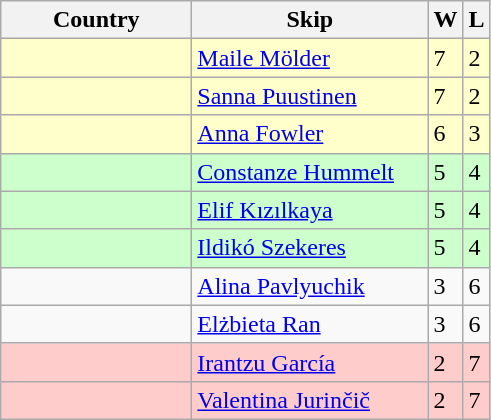<table class=wikitable>
<tr>
<th width=120>Country</th>
<th width=150>Skip</th>
<th>W</th>
<th>L</th>
</tr>
<tr bgcolor=#ffffcc>
<td></td>
<td><a href='#'>Maile Mölder</a></td>
<td>7</td>
<td>2</td>
</tr>
<tr bgcolor=#ffffcc>
<td></td>
<td><a href='#'>Sanna Puustinen</a></td>
<td>7</td>
<td>2</td>
</tr>
<tr bgcolor=#ffffcc>
<td></td>
<td><a href='#'>Anna Fowler</a></td>
<td>6</td>
<td>3</td>
</tr>
<tr bgcolor=#ccffcc>
<td></td>
<td><a href='#'>Constanze Hummelt</a></td>
<td>5</td>
<td>4</td>
</tr>
<tr bgcolor=#ccffcc>
<td></td>
<td><a href='#'>Elif Kızılkaya</a></td>
<td>5</td>
<td>4</td>
</tr>
<tr bgcolor=#ccffcc>
<td></td>
<td><a href='#'>Ildikó Szekeres</a></td>
<td>5</td>
<td>4</td>
</tr>
<tr>
<td></td>
<td><a href='#'>Alina Pavlyuchik</a></td>
<td>3</td>
<td>6</td>
</tr>
<tr>
<td></td>
<td><a href='#'>Elżbieta Ran</a></td>
<td>3</td>
<td>6</td>
</tr>
<tr bgcolor=#ffcccc>
<td></td>
<td><a href='#'>Irantzu García</a></td>
<td>2</td>
<td>7</td>
</tr>
<tr bgcolor=#ffcccc>
<td></td>
<td><a href='#'>Valentina Jurinčič</a></td>
<td>2</td>
<td>7</td>
</tr>
</table>
